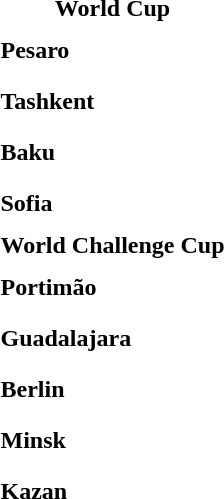<table>
<tr>
<td colspan="4" style="text-align:center;"><strong>World Cup</strong></td>
</tr>
<tr>
<th scope=row style="text-align:left">Pesaro </th>
<td style="height:30px;"></td>
<td style="height:30px;"></td>
<td style="height:30px;"></td>
</tr>
<tr>
<th scope=row style="text-align:left">Tashkent </th>
<td style="height:30px;"></td>
<td style="height:30px;"></td>
<td style="height:30px;"></td>
</tr>
<tr>
<th scope=row style="text-align:left">Baku </th>
<td style="height:30px;"></td>
<td style="height:30px;"></td>
<td style="height:30px;"></td>
</tr>
<tr>
<th scope=row style="text-align:left">Sofia </th>
<td style="height:30px;"></td>
<td style="height:30px;"></td>
<td style="height:30px;"></td>
</tr>
<tr>
<td colspan="4" style="text-align:center;"><strong>World Challenge Cup</strong></td>
</tr>
<tr>
<th scope=row style="text-align:left">Portimão </th>
<td style="height:30px;"></td>
<td style="height:30px;"></td>
<td style="height:30px;"></td>
</tr>
<tr>
<th scope=row style="text-align:left">Guadalajara</th>
<td style="height:30px;"></td>
<td style="height:30px;"></td>
<td style="height:30px;"></td>
</tr>
<tr>
<th scope=row style="text-align:left">Berlin</th>
<td style="height:30px;"></td>
<td style="height:30px;"></td>
<td style="height:30px;"></td>
</tr>
<tr>
<th scope=row style="text-align:left">Minsk</th>
<td style="height:30px;"></td>
<td style="height:30px;"></td>
<td style="height:30px;"></td>
</tr>
<tr>
<th scope=row style="text-align:left">Kazan</th>
<td style="height:30px;"></td>
<td style="height:30px;"></td>
<td style="height:30px;"></td>
</tr>
<tr>
</tr>
</table>
